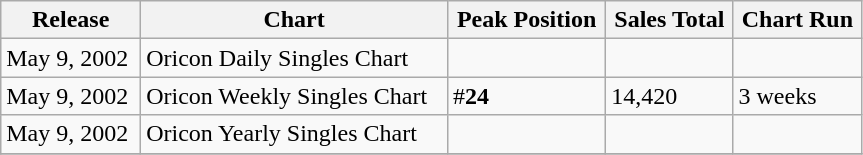<table class="wikitable" width="575px">
<tr>
<th align="left">Release</th>
<th align="left">Chart</th>
<th align="left">Peak Position</th>
<th align="left">Sales Total</th>
<th align="left">Chart Run</th>
</tr>
<tr>
<td align="left">May 9, 2002</td>
<td align="left">Oricon Daily Singles Chart</td>
<td align="left"></td>
<td align="left"></td>
<td align="left"></td>
</tr>
<tr>
<td align="left">May 9, 2002</td>
<td align="left">Oricon Weekly Singles Chart</td>
<td align="left">#<strong>24</strong></td>
<td align="left">14,420</td>
<td align="left">3 weeks</td>
</tr>
<tr>
<td align="left">May 9, 2002</td>
<td align="left">Oricon Yearly Singles Chart</td>
<td align="left"></td>
<td align="left"></td>
<td align="left"></td>
</tr>
<tr>
</tr>
</table>
